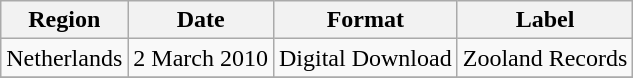<table class=wikitable>
<tr>
<th>Region</th>
<th>Date</th>
<th>Format</th>
<th>Label</th>
</tr>
<tr>
<td>Netherlands</td>
<td>2 March 2010</td>
<td>Digital Download</td>
<td>Zooland Records</td>
</tr>
<tr>
</tr>
</table>
